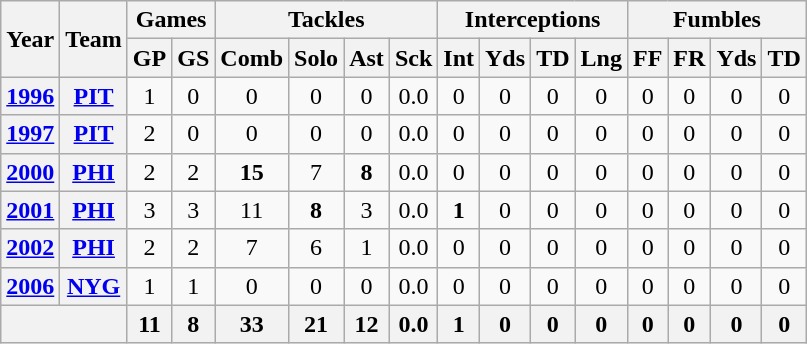<table class="wikitable" style="text-align:center">
<tr>
<th rowspan="2">Year</th>
<th rowspan="2">Team</th>
<th colspan="2">Games</th>
<th colspan="4">Tackles</th>
<th colspan="4">Interceptions</th>
<th colspan="4">Fumbles</th>
</tr>
<tr>
<th>GP</th>
<th>GS</th>
<th>Comb</th>
<th>Solo</th>
<th>Ast</th>
<th>Sck</th>
<th>Int</th>
<th>Yds</th>
<th>TD</th>
<th>Lng</th>
<th>FF</th>
<th>FR</th>
<th>Yds</th>
<th>TD</th>
</tr>
<tr>
<th><a href='#'>1996</a></th>
<th><a href='#'>PIT</a></th>
<td>1</td>
<td>0</td>
<td>0</td>
<td>0</td>
<td>0</td>
<td>0.0</td>
<td>0</td>
<td>0</td>
<td>0</td>
<td>0</td>
<td>0</td>
<td>0</td>
<td>0</td>
<td>0</td>
</tr>
<tr>
<th><a href='#'>1997</a></th>
<th><a href='#'>PIT</a></th>
<td>2</td>
<td>0</td>
<td>0</td>
<td>0</td>
<td>0</td>
<td>0.0</td>
<td>0</td>
<td>0</td>
<td>0</td>
<td>0</td>
<td>0</td>
<td>0</td>
<td>0</td>
<td>0</td>
</tr>
<tr>
<th><a href='#'>2000</a></th>
<th><a href='#'>PHI</a></th>
<td>2</td>
<td>2</td>
<td><strong>15</strong></td>
<td>7</td>
<td><strong>8</strong></td>
<td>0.0</td>
<td>0</td>
<td>0</td>
<td>0</td>
<td>0</td>
<td>0</td>
<td>0</td>
<td>0</td>
<td>0</td>
</tr>
<tr>
<th><a href='#'>2001</a></th>
<th><a href='#'>PHI</a></th>
<td>3</td>
<td>3</td>
<td>11</td>
<td><strong>8</strong></td>
<td>3</td>
<td>0.0</td>
<td><strong>1</strong></td>
<td>0</td>
<td>0</td>
<td>0</td>
<td>0</td>
<td>0</td>
<td>0</td>
<td>0</td>
</tr>
<tr>
<th><a href='#'>2002</a></th>
<th><a href='#'>PHI</a></th>
<td>2</td>
<td>2</td>
<td>7</td>
<td>6</td>
<td>1</td>
<td>0.0</td>
<td>0</td>
<td>0</td>
<td>0</td>
<td>0</td>
<td>0</td>
<td>0</td>
<td>0</td>
<td>0</td>
</tr>
<tr>
<th><a href='#'>2006</a></th>
<th><a href='#'>NYG</a></th>
<td>1</td>
<td>1</td>
<td>0</td>
<td>0</td>
<td>0</td>
<td>0.0</td>
<td>0</td>
<td>0</td>
<td>0</td>
<td>0</td>
<td>0</td>
<td>0</td>
<td>0</td>
<td>0</td>
</tr>
<tr>
<th colspan="2"></th>
<th>11</th>
<th>8</th>
<th>33</th>
<th>21</th>
<th>12</th>
<th>0.0</th>
<th>1</th>
<th>0</th>
<th>0</th>
<th>0</th>
<th>0</th>
<th>0</th>
<th>0</th>
<th>0</th>
</tr>
</table>
